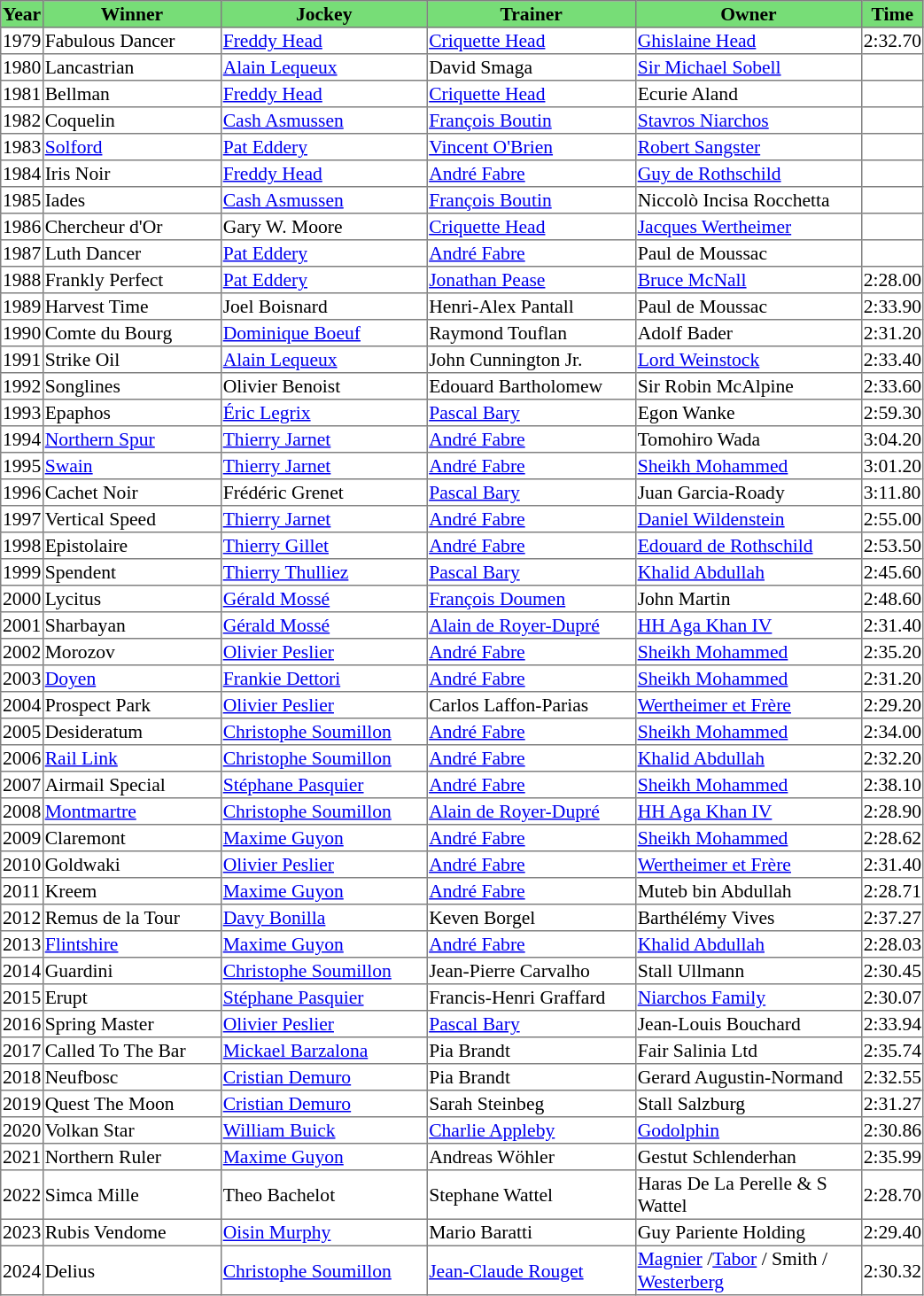<table class = "sortable" | border="1" style="border-collapse: collapse; font-size:90%">
<tr bgcolor="#77dd77" align="center">
<th>Year</th>
<th>Winner</th>
<th>Jockey</th>
<th>Trainer</th>
<th>Owner</th>
<th>Time</th>
</tr>
<tr>
<td>1979</td>
<td width=131px>Fabulous Dancer</td>
<td width=152px><a href='#'>Freddy Head</a></td>
<td width=154px><a href='#'>Criquette Head</a></td>
<td width=167px><a href='#'>Ghislaine Head</a></td>
<td>2:32.70</td>
</tr>
<tr>
<td>1980</td>
<td>Lancastrian</td>
<td><a href='#'>Alain Lequeux</a></td>
<td>David Smaga</td>
<td><a href='#'>Sir Michael Sobell</a></td>
<td></td>
</tr>
<tr>
<td>1981</td>
<td>Bellman</td>
<td><a href='#'>Freddy Head</a></td>
<td><a href='#'>Criquette Head</a></td>
<td>Ecurie Aland</td>
<td></td>
</tr>
<tr>
<td>1982</td>
<td>Coquelin</td>
<td><a href='#'>Cash Asmussen</a></td>
<td><a href='#'>François Boutin</a></td>
<td><a href='#'>Stavros Niarchos</a></td>
<td></td>
</tr>
<tr>
<td>1983</td>
<td><a href='#'>Solford</a></td>
<td><a href='#'>Pat Eddery</a></td>
<td><a href='#'>Vincent O'Brien</a></td>
<td><a href='#'>Robert Sangster</a></td>
<td></td>
</tr>
<tr>
<td>1984</td>
<td>Iris Noir</td>
<td><a href='#'>Freddy Head</a></td>
<td><a href='#'>André Fabre</a></td>
<td><a href='#'>Guy de Rothschild</a></td>
<td></td>
</tr>
<tr>
<td>1985</td>
<td>Iades</td>
<td><a href='#'>Cash Asmussen</a></td>
<td><a href='#'>François Boutin</a></td>
<td>Niccolò Incisa Rocchetta </td>
<td></td>
</tr>
<tr>
<td>1986</td>
<td>Chercheur d'Or</td>
<td>Gary W. Moore</td>
<td><a href='#'>Criquette Head</a></td>
<td><a href='#'>Jacques Wertheimer</a></td>
<td></td>
</tr>
<tr>
<td>1987</td>
<td>Luth Dancer</td>
<td><a href='#'>Pat Eddery</a></td>
<td><a href='#'>André Fabre</a></td>
<td>Paul de Moussac</td>
<td></td>
</tr>
<tr>
<td>1988</td>
<td>Frankly Perfect</td>
<td><a href='#'>Pat Eddery</a></td>
<td><a href='#'>Jonathan Pease</a></td>
<td><a href='#'>Bruce McNall</a></td>
<td>2:28.00</td>
</tr>
<tr>
<td>1989</td>
<td>Harvest Time</td>
<td>Joel Boisnard</td>
<td>Henri-Alex Pantall</td>
<td>Paul de Moussac</td>
<td>2:33.90</td>
</tr>
<tr>
<td>1990</td>
<td>Comte du Bourg</td>
<td><a href='#'>Dominique Boeuf</a></td>
<td>Raymond Touflan</td>
<td>Adolf Bader</td>
<td>2:31.20</td>
</tr>
<tr>
<td>1991</td>
<td>Strike Oil </td>
<td><a href='#'>Alain Lequeux</a></td>
<td>John Cunnington Jr.</td>
<td><a href='#'>Lord Weinstock</a></td>
<td>2:33.40</td>
</tr>
<tr>
<td>1992</td>
<td>Songlines</td>
<td>Olivier Benoist</td>
<td>Edouard Bartholomew</td>
<td>Sir Robin McAlpine</td>
<td>2:33.60</td>
</tr>
<tr>
<td>1993</td>
<td>Epaphos</td>
<td><a href='#'>Éric Legrix</a></td>
<td><a href='#'>Pascal Bary</a></td>
<td>Egon Wanke</td>
<td>2:59.30</td>
</tr>
<tr>
<td>1994</td>
<td><a href='#'>Northern Spur</a></td>
<td><a href='#'>Thierry Jarnet</a></td>
<td><a href='#'>André Fabre</a></td>
<td>Tomohiro Wada</td>
<td>3:04.20</td>
</tr>
<tr>
<td>1995</td>
<td><a href='#'>Swain</a></td>
<td><a href='#'>Thierry Jarnet</a></td>
<td><a href='#'>André Fabre</a></td>
<td><a href='#'>Sheikh Mohammed</a></td>
<td>3:01.20</td>
</tr>
<tr>
<td>1996</td>
<td>Cachet Noir</td>
<td>Frédéric Grenet</td>
<td><a href='#'>Pascal Bary</a></td>
<td>Juan Garcia-Roady</td>
<td>3:11.80</td>
</tr>
<tr>
<td>1997</td>
<td>Vertical Speed</td>
<td><a href='#'>Thierry Jarnet</a></td>
<td><a href='#'>André Fabre</a></td>
<td><a href='#'>Daniel Wildenstein</a></td>
<td>2:55.00</td>
</tr>
<tr>
<td>1998</td>
<td>Epistolaire</td>
<td><a href='#'>Thierry Gillet</a></td>
<td><a href='#'>André Fabre</a></td>
<td><a href='#'>Edouard de Rothschild</a></td>
<td>2:53.50</td>
</tr>
<tr>
<td>1999</td>
<td>Spendent</td>
<td><a href='#'>Thierry Thulliez</a></td>
<td><a href='#'>Pascal Bary</a></td>
<td><a href='#'>Khalid Abdullah</a></td>
<td>2:45.60</td>
</tr>
<tr>
<td>2000</td>
<td>Lycitus</td>
<td><a href='#'>Gérald Mossé</a></td>
<td><a href='#'>François Doumen</a></td>
<td>John Martin</td>
<td>2:48.60</td>
</tr>
<tr>
<td>2001</td>
<td>Sharbayan</td>
<td><a href='#'>Gérald Mossé</a></td>
<td><a href='#'>Alain de Royer-Dupré</a></td>
<td><a href='#'>HH Aga Khan IV</a></td>
<td>2:31.40</td>
</tr>
<tr>
<td>2002</td>
<td>Morozov</td>
<td><a href='#'>Olivier Peslier</a></td>
<td><a href='#'>André Fabre</a></td>
<td><a href='#'>Sheikh Mohammed</a></td>
<td>2:35.20</td>
</tr>
<tr>
<td>2003</td>
<td><a href='#'>Doyen</a></td>
<td><a href='#'>Frankie Dettori</a></td>
<td><a href='#'>André Fabre</a></td>
<td><a href='#'>Sheikh Mohammed</a></td>
<td>2:31.20</td>
</tr>
<tr>
<td>2004</td>
<td>Prospect Park</td>
<td><a href='#'>Olivier Peslier</a></td>
<td>Carlos Laffon-Parias</td>
<td><a href='#'>Wertheimer et Frère</a></td>
<td>2:29.20</td>
</tr>
<tr>
<td>2005</td>
<td>Desideratum</td>
<td><a href='#'>Christophe Soumillon</a></td>
<td><a href='#'>André Fabre</a></td>
<td><a href='#'>Sheikh Mohammed</a></td>
<td>2:34.00</td>
</tr>
<tr>
<td>2006</td>
<td><a href='#'>Rail Link</a></td>
<td><a href='#'>Christophe Soumillon</a></td>
<td><a href='#'>André Fabre</a></td>
<td><a href='#'>Khalid Abdullah</a></td>
<td>2:32.20</td>
</tr>
<tr>
<td>2007</td>
<td>Airmail Special</td>
<td><a href='#'>Stéphane Pasquier</a></td>
<td><a href='#'>André Fabre</a></td>
<td><a href='#'>Sheikh Mohammed</a></td>
<td>2:38.10</td>
</tr>
<tr>
<td>2008</td>
<td><a href='#'>Montmartre</a></td>
<td><a href='#'>Christophe Soumillon</a></td>
<td><a href='#'>Alain de Royer-Dupré</a></td>
<td><a href='#'>HH Aga Khan IV</a></td>
<td>2:28.90</td>
</tr>
<tr>
<td>2009</td>
<td>Claremont</td>
<td><a href='#'>Maxime Guyon</a></td>
<td><a href='#'>André Fabre</a></td>
<td><a href='#'>Sheikh Mohammed</a></td>
<td>2:28.62</td>
</tr>
<tr>
<td>2010</td>
<td>Goldwaki</td>
<td><a href='#'>Olivier Peslier</a></td>
<td><a href='#'>André Fabre</a></td>
<td><a href='#'>Wertheimer et Frère</a></td>
<td>2:31.40</td>
</tr>
<tr>
<td>2011</td>
<td>Kreem</td>
<td><a href='#'>Maxime Guyon</a></td>
<td><a href='#'>André Fabre</a></td>
<td>Muteb bin Abdullah</td>
<td>2:28.71</td>
</tr>
<tr>
<td>2012</td>
<td>Remus de la Tour</td>
<td><a href='#'>Davy Bonilla</a></td>
<td>Keven Borgel</td>
<td>Barthélémy Vives</td>
<td>2:37.27</td>
</tr>
<tr>
<td>2013</td>
<td><a href='#'>Flintshire</a></td>
<td><a href='#'>Maxime Guyon</a></td>
<td><a href='#'>André Fabre</a></td>
<td><a href='#'>Khalid Abdullah</a></td>
<td>2:28.03</td>
</tr>
<tr>
<td>2014</td>
<td>Guardini</td>
<td><a href='#'>Christophe Soumillon</a></td>
<td>Jean-Pierre Carvalho</td>
<td>Stall Ullmann</td>
<td>2:30.45</td>
</tr>
<tr>
<td>2015</td>
<td>Erupt</td>
<td><a href='#'>Stéphane Pasquier</a></td>
<td>Francis-Henri Graffard</td>
<td><a href='#'>Niarchos Family</a></td>
<td>2:30.07</td>
</tr>
<tr>
<td>2016</td>
<td>Spring Master</td>
<td><a href='#'>Olivier Peslier</a></td>
<td><a href='#'>Pascal Bary</a></td>
<td>Jean-Louis Bouchard</td>
<td>2:33.94</td>
</tr>
<tr>
<td>2017</td>
<td>Called To The Bar</td>
<td><a href='#'>Mickael Barzalona</a></td>
<td>Pia Brandt</td>
<td>Fair Salinia Ltd</td>
<td>2:35.74</td>
</tr>
<tr>
<td>2018</td>
<td>Neufbosc</td>
<td><a href='#'>Cristian Demuro</a></td>
<td>Pia Brandt</td>
<td>Gerard Augustin-Normand</td>
<td>2:32.55</td>
</tr>
<tr>
<td>2019</td>
<td>Quest The Moon</td>
<td><a href='#'>Cristian Demuro</a></td>
<td>Sarah Steinbeg</td>
<td>Stall Salzburg</td>
<td>2:31.27</td>
</tr>
<tr>
<td>2020</td>
<td>Volkan Star</td>
<td><a href='#'>William Buick</a></td>
<td><a href='#'>Charlie Appleby</a></td>
<td><a href='#'>Godolphin</a></td>
<td>2:30.86</td>
</tr>
<tr>
<td>2021</td>
<td>Northern Ruler</td>
<td><a href='#'>Maxime Guyon</a></td>
<td>Andreas Wöhler</td>
<td>Gestut Schlenderhan</td>
<td>2:35.99</td>
</tr>
<tr>
<td>2022</td>
<td>Simca Mille</td>
<td>Theo Bachelot</td>
<td>Stephane Wattel</td>
<td>Haras De La Perelle & S Wattel</td>
<td>2:28.70</td>
</tr>
<tr>
<td>2023</td>
<td>Rubis Vendome</td>
<td><a href='#'>Oisin Murphy</a></td>
<td>Mario Baratti</td>
<td>Guy Pariente Holding</td>
<td>2:29.40</td>
</tr>
<tr>
<td>2024</td>
<td>Delius</td>
<td><a href='#'>Christophe Soumillon</a></td>
<td><a href='#'>Jean-Claude Rouget</a></td>
<td><a href='#'>Magnier</a> /<a href='#'>Tabor</a> / Smith / <a href='#'>Westerberg</a></td>
<td>2:30.32</td>
</tr>
</table>
